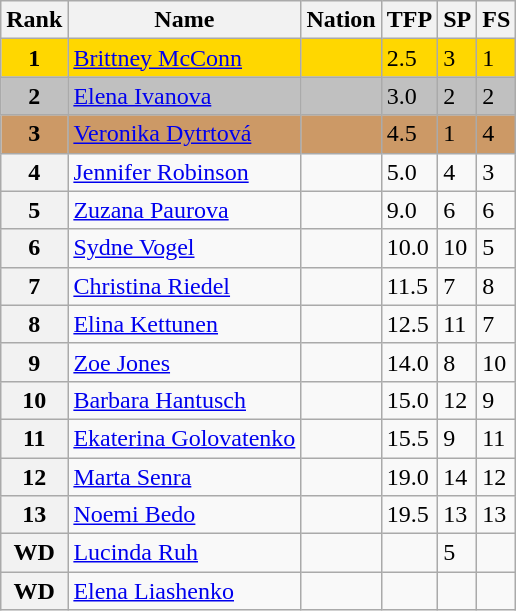<table class="wikitable">
<tr>
<th>Rank</th>
<th>Name</th>
<th>Nation</th>
<th>TFP</th>
<th>SP</th>
<th>FS</th>
</tr>
<tr bgcolor="gold">
<td align="center"><strong>1</strong></td>
<td><a href='#'>Brittney McConn</a></td>
<td></td>
<td>2.5</td>
<td>3</td>
<td>1</td>
</tr>
<tr bgcolor="silver">
<td align="center"><strong>2</strong></td>
<td><a href='#'>Elena Ivanova</a></td>
<td></td>
<td>3.0</td>
<td>2</td>
<td>2</td>
</tr>
<tr bgcolor="cc9966">
<td align="center"><strong>3</strong></td>
<td><a href='#'>Veronika Dytrtová</a></td>
<td></td>
<td>4.5</td>
<td>1</td>
<td>4</td>
</tr>
<tr>
<th>4</th>
<td><a href='#'>Jennifer Robinson</a></td>
<td></td>
<td>5.0</td>
<td>4</td>
<td>3</td>
</tr>
<tr>
<th>5</th>
<td><a href='#'>Zuzana Paurova</a></td>
<td></td>
<td>9.0</td>
<td>6</td>
<td>6</td>
</tr>
<tr>
<th>6</th>
<td><a href='#'>Sydne Vogel</a></td>
<td></td>
<td>10.0</td>
<td>10</td>
<td>5</td>
</tr>
<tr>
<th>7</th>
<td><a href='#'>Christina Riedel</a></td>
<td></td>
<td>11.5</td>
<td>7</td>
<td>8</td>
</tr>
<tr>
<th>8</th>
<td><a href='#'>Elina Kettunen</a></td>
<td></td>
<td>12.5</td>
<td>11</td>
<td>7</td>
</tr>
<tr>
<th>9</th>
<td><a href='#'>Zoe Jones</a></td>
<td></td>
<td>14.0</td>
<td>8</td>
<td>10</td>
</tr>
<tr>
<th>10</th>
<td><a href='#'>Barbara Hantusch</a></td>
<td></td>
<td>15.0</td>
<td>12</td>
<td>9</td>
</tr>
<tr>
<th>11</th>
<td><a href='#'>Ekaterina Golovatenko</a></td>
<td></td>
<td>15.5</td>
<td>9</td>
<td>11</td>
</tr>
<tr>
<th>12</th>
<td><a href='#'>Marta Senra</a></td>
<td></td>
<td>19.0</td>
<td>14</td>
<td>12</td>
</tr>
<tr>
<th>13</th>
<td><a href='#'>Noemi Bedo</a></td>
<td></td>
<td>19.5</td>
<td>13</td>
<td>13</td>
</tr>
<tr>
<th>WD</th>
<td><a href='#'>Lucinda Ruh</a></td>
<td></td>
<td></td>
<td>5</td>
<td></td>
</tr>
<tr>
<th>WD</th>
<td><a href='#'>Elena Liashenko</a></td>
<td></td>
<td></td>
<td></td>
<td></td>
</tr>
</table>
